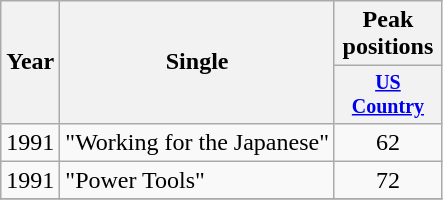<table class="wikitable" style="text-align:center;">
<tr>
<th rowspan="2">Year</th>
<th rowspan="2">Single</th>
<th colspan="1">Peak positions</th>
</tr>
<tr style="font-size:smaller;">
<th width="65"><a href='#'>US Country</a></th>
</tr>
<tr>
<td>1991</td>
<td align="left">"Working for the Japanese"</td>
<td>62</td>
</tr>
<tr>
<td>1991</td>
<td align="left">"Power Tools"</td>
<td>72</td>
</tr>
<tr>
</tr>
</table>
